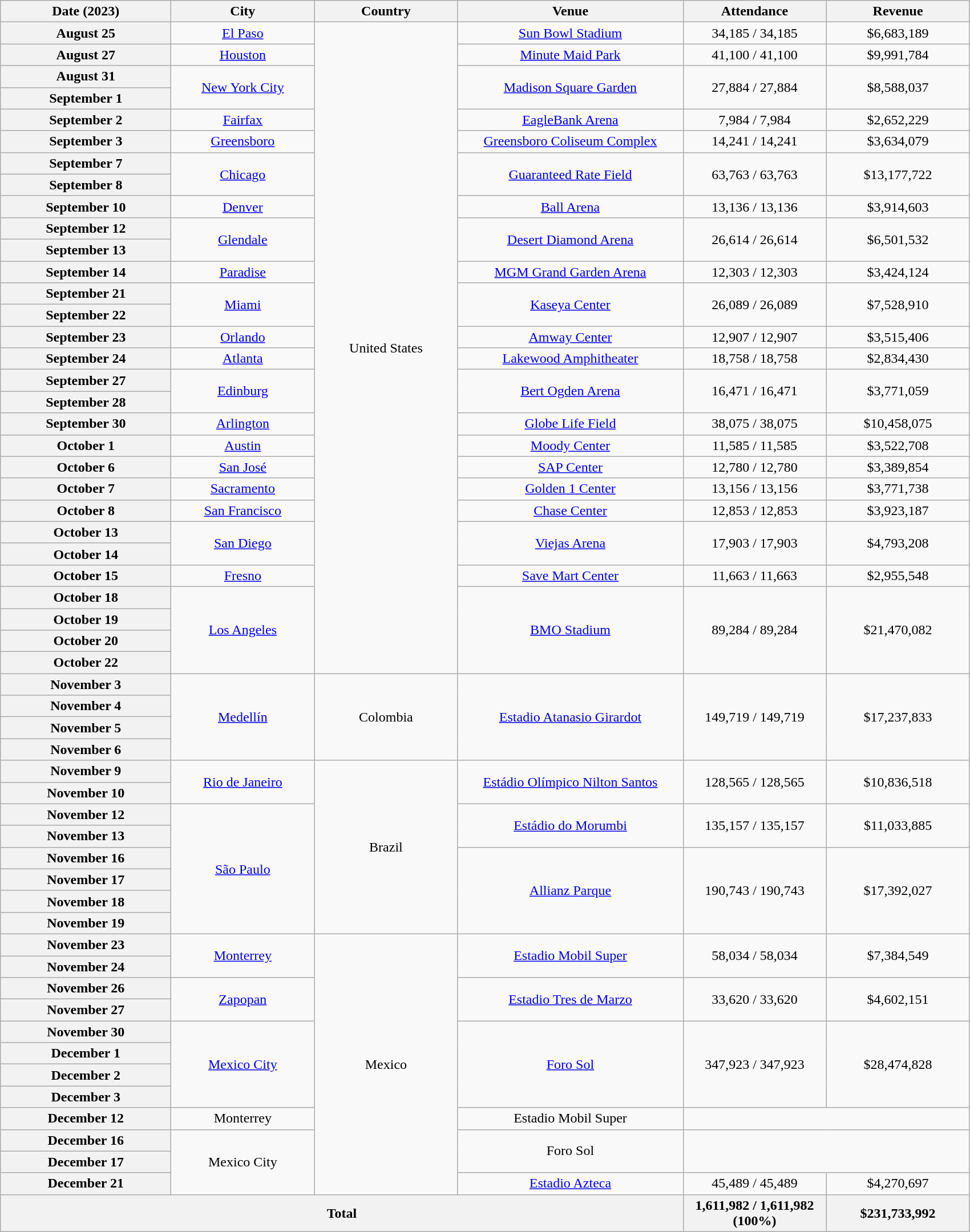<table class="wikitable plainrowheaders" style="text-align:center;">
<tr>
<th scope="col" style="width:12em;">Date (2023)</th>
<th scope="col" style="width:10em;">City</th>
<th scope="col" style="width:10em;">Country</th>
<th scope="col" style="width:16em;">Venue</th>
<th scope="col" style="width:10em;">Attendance</th>
<th scope="col" style="width:10em;">Revenue</th>
</tr>
<tr>
<th scope="row" style="text-align:center;">August 25</th>
<td><a href='#'>El Paso</a></td>
<td rowspan="30">United States</td>
<td><a href='#'>Sun Bowl Stadium</a></td>
<td>34,185 / 34,185</td>
<td>$6,683,189</td>
</tr>
<tr>
<th scope="row" style="text-align:center;">August 27</th>
<td><a href='#'>Houston</a></td>
<td><a href='#'>Minute Maid Park</a></td>
<td>41,100 / 41,100</td>
<td>$9,991,784</td>
</tr>
<tr>
<th scope="row" style="text-align:center;">August 31</th>
<td rowspan="2"><a href='#'>New York City</a></td>
<td rowspan="2"><a href='#'>Madison Square Garden</a></td>
<td rowspan="2">27,884 / 27,884</td>
<td rowspan="2">$8,588,037</td>
</tr>
<tr>
<th scope="row" style="text-align:center;">September 1</th>
</tr>
<tr>
<th scope="row" style="text-align:center;">September 2</th>
<td><a href='#'>Fairfax</a></td>
<td><a href='#'>EagleBank Arena</a></td>
<td>7,984 / 7,984</td>
<td>$2,652,229</td>
</tr>
<tr>
<th scope="row" style="text-align:center;">September 3</th>
<td><a href='#'>Greensboro</a></td>
<td><a href='#'>Greensboro Coliseum Complex</a></td>
<td>14,241 / 14,241</td>
<td>$3,634,079</td>
</tr>
<tr>
<th scope="row" style="text-align:center;">September 7</th>
<td rowspan="2"><a href='#'>Chicago</a></td>
<td rowspan="2"><a href='#'>Guaranteed Rate Field</a></td>
<td rowspan="2">63,763 / 63,763</td>
<td rowspan="2">$13,177,722</td>
</tr>
<tr>
<th scope="row" style="text-align:center;">September 8</th>
</tr>
<tr>
<th scope="row" style="text-align:center;">September 10</th>
<td><a href='#'>Denver</a></td>
<td><a href='#'>Ball Arena</a></td>
<td>13,136 / 13,136</td>
<td>$3,914,603</td>
</tr>
<tr>
<th scope="row" style="text-align:center;">September 12</th>
<td rowspan="2"><a href='#'>Glendale</a></td>
<td rowspan="2"><a href='#'>Desert Diamond Arena</a></td>
<td rowspan="2">26,614 / 26,614</td>
<td rowspan="2">$6,501,532</td>
</tr>
<tr>
<th scope="row" style="text-align:center;">September 13</th>
</tr>
<tr>
<th scope="row" style="text-align:center;">September 14</th>
<td><a href='#'>Paradise</a></td>
<td><a href='#'>MGM Grand Garden Arena</a></td>
<td>12,303 / 12,303</td>
<td>$3,424,124</td>
</tr>
<tr>
<th scope="row" style="text-align:center;">September 21</th>
<td rowspan="2"><a href='#'>Miami</a></td>
<td rowspan="2"><a href='#'>Kaseya Center</a></td>
<td rowspan="2">26,089 / 26,089</td>
<td rowspan="2">$7,528,910</td>
</tr>
<tr>
<th scope="row" style="text-align:center;">September 22</th>
</tr>
<tr>
<th scope="row" style="text-align:center;">September 23</th>
<td><a href='#'>Orlando</a></td>
<td><a href='#'>Amway Center</a></td>
<td>12,907 / 12,907</td>
<td>$3,515,406</td>
</tr>
<tr>
<th scope="row" style="text-align:center;">September 24</th>
<td><a href='#'>Atlanta</a></td>
<td><a href='#'>Lakewood Amphitheater</a></td>
<td>18,758 / 18,758</td>
<td>$2,834,430</td>
</tr>
<tr>
<th scope="row" style="text-align:center;">September 27</th>
<td rowspan="2"><a href='#'>Edinburg</a></td>
<td rowspan="2"><a href='#'>Bert Ogden Arena</a></td>
<td rowspan="2">16,471 / 16,471</td>
<td rowspan="2">$3,771,059</td>
</tr>
<tr>
<th scope="row" style="text-align:center;">September 28</th>
</tr>
<tr>
<th scope="row" style="text-align:center;">September 30</th>
<td><a href='#'>Arlington</a></td>
<td><a href='#'>Globe Life Field</a></td>
<td>38,075 / 38,075</td>
<td>$10,458,075</td>
</tr>
<tr>
<th scope="row" style="text-align:center;">October 1</th>
<td><a href='#'>Austin</a></td>
<td><a href='#'>Moody Center</a></td>
<td>11,585 / 11,585</td>
<td>$3,522,708</td>
</tr>
<tr>
<th scope="row" style="text-align:center;">October 6</th>
<td><a href='#'>San José</a></td>
<td><a href='#'>SAP Center</a></td>
<td>12,780 / 12,780</td>
<td>$3,389,854</td>
</tr>
<tr>
<th scope="row" style="text-align:center;">October 7</th>
<td><a href='#'>Sacramento</a></td>
<td><a href='#'>Golden 1 Center</a></td>
<td>13,156 / 13,156</td>
<td>$3,771,738</td>
</tr>
<tr>
<th scope="row" style="text-align:center;">October 8</th>
<td><a href='#'>San Francisco</a></td>
<td><a href='#'>Chase Center</a></td>
<td>12,853 / 12,853</td>
<td>$3,923,187</td>
</tr>
<tr>
<th scope="row" style="text-align:center;">October 13</th>
<td rowspan="2"><a href='#'>San Diego</a></td>
<td rowspan="2"><a href='#'>Viejas Arena</a></td>
<td rowspan="2">17,903 / 17,903</td>
<td rowspan="2">$4,793,208</td>
</tr>
<tr>
<th scope="row" style="text-align:center;">October 14</th>
</tr>
<tr>
<th scope="row" style="text-align:center;">October 15</th>
<td><a href='#'>Fresno</a></td>
<td><a href='#'>Save Mart Center</a></td>
<td>11,663 / 11,663</td>
<td>$2,955,548</td>
</tr>
<tr>
<th scope="row" style="text-align:center;">October 18</th>
<td rowspan="4"><a href='#'>Los Angeles</a></td>
<td rowspan="4"><a href='#'>BMO Stadium</a></td>
<td rowspan="4">89,284 / 89,284</td>
<td rowspan="4">$21,470,082</td>
</tr>
<tr>
<th scope="row" style="text-align:center;">October 19</th>
</tr>
<tr>
<th scope="row" style="text-align:center;">October 20</th>
</tr>
<tr>
<th scope="row" style="text-align:center;">October 22</th>
</tr>
<tr>
<th scope="row" style="text-align:center;">November 3</th>
<td rowspan="4"><a href='#'>Medellín</a></td>
<td rowspan="4">Colombia</td>
<td rowspan="4"><a href='#'>Estadio Atanasio Girardot</a></td>
<td rowspan="4">149,719 / 149,719</td>
<td rowspan="4">$17,237,833</td>
</tr>
<tr>
<th scope="row" style="text-align:center;">November 4</th>
</tr>
<tr>
<th scope="row" style="text-align:center;">November 5</th>
</tr>
<tr>
<th scope="row" style="text-align:center;">November 6</th>
</tr>
<tr>
<th scope="row" style="text-align:center;">November 9</th>
<td rowspan="2"><a href='#'>Rio de Janeiro</a></td>
<td rowspan="8">Brazil</td>
<td rowspan="2"><a href='#'>Estádio Olímpico Nilton Santos</a></td>
<td rowspan="2">128,565 / 128,565</td>
<td rowspan="2">$10,836,518</td>
</tr>
<tr>
<th scope="row" style="text-align:center;">November 10</th>
</tr>
<tr>
<th scope="row" style="text-align:center;">November 12</th>
<td rowspan="6"><a href='#'>São Paulo</a></td>
<td rowspan="2"><a href='#'>Estádio do Morumbi</a></td>
<td rowspan="2">135,157 / 135,157</td>
<td rowspan="2">$11,033,885</td>
</tr>
<tr>
<th scope="row" style="text-align:center;">November 13</th>
</tr>
<tr>
<th scope="row" style="text-align:center;">November 16</th>
<td rowspan="4"><a href='#'>Allianz Parque</a></td>
<td rowspan="4">190,743 / 190,743</td>
<td rowspan="4">$17,392,027</td>
</tr>
<tr>
<th scope="row" style="text-align:center;">November 17</th>
</tr>
<tr>
<th scope="row" style="text-align:center;">November 18</th>
</tr>
<tr>
<th scope="row" style="text-align:center;">November 19</th>
</tr>
<tr>
<th scope="row" style="text-align:center;">November 23</th>
<td rowspan="2"><a href='#'>Monterrey</a></td>
<td rowspan="12">Mexico</td>
<td rowspan="2"><a href='#'>Estadio Mobil Super</a></td>
<td rowspan="2">58,034 / 58,034</td>
<td rowspan="2">$7,384,549</td>
</tr>
<tr>
<th scope="row" style="text-align:center;">November 24</th>
</tr>
<tr>
<th scope="row" style="text-align:center;">November 26</th>
<td rowspan="2"><a href='#'>Zapopan<!--Do not change to Guadalajara. The venue's address is in Zapopan.--></a></td>
<td rowspan="2"><a href='#'>Estadio Tres de Marzo</a></td>
<td rowspan="2">33,620 / 33,620</td>
<td rowspan="2">$4,602,151</td>
</tr>
<tr>
<th scope="row" style="text-align:center;">November 27</th>
</tr>
<tr>
<th scope="row" style="text-align:center;">November 30</th>
<td rowspan="4"><a href='#'>Mexico City</a></td>
<td rowspan="4"><a href='#'>Foro Sol</a></td>
<td rowspan="4">347,923 / 347,923</td>
<td rowspan="4">$28,474,828</td>
</tr>
<tr>
<th scope="row" style="text-align:center;">December 1</th>
</tr>
<tr>
<th scope="row" style="text-align:center;">December 2</th>
</tr>
<tr>
<th scope="row" style="text-align:center;">December 3</th>
</tr>
<tr>
<th scope="row" style="text-align:center;">December 12</th>
<td>Monterrey</td>
<td>Estadio Mobil Super</td>
<td rowspan="1" colspan="2" align="center"></td>
</tr>
<tr>
<th scope="row" style="text-align:center;">December 16</th>
<td rowspan="3">Mexico City</td>
<td rowspan="2">Foro Sol</td>
<td rowspan="2" colspan="2" align="center"></td>
</tr>
<tr>
<th scope="row" style="text-align:center;">December 17</th>
</tr>
<tr>
<th scope="row" style="text-align:center;">December 21</th>
<td><a href='#'>Estadio Azteca</a></td>
<td>45,489 / 45,489</td>
<td>$4,270,697</td>
</tr>
<tr>
<th colspan="4">Total</th>
<th>1,611,982 / 1,611,982 (100%)</th>
<th>$231,733,992<br></th>
</tr>
</table>
